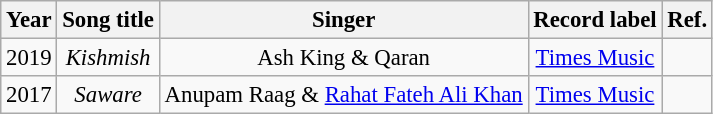<table class="wikitable sortable" style="font-size: 95%;">
<tr>
<th>Year</th>
<th>Song title</th>
<th>Singer</th>
<th>Record label</th>
<th>Ref.</th>
</tr>
<tr align="center">
<td>2019</td>
<td><em>Kishmish</em></td>
<td>Ash King & Qaran</td>
<td><a href='#'>Times Music</a></td>
<td></td>
</tr>
<tr align="center">
<td>2017</td>
<td><em>Saware</em></td>
<td>Anupam Raag & <a href='#'>Rahat Fateh Ali Khan</a></td>
<td><a href='#'>Times Music</a></td>
<td></td>
</tr>
</table>
